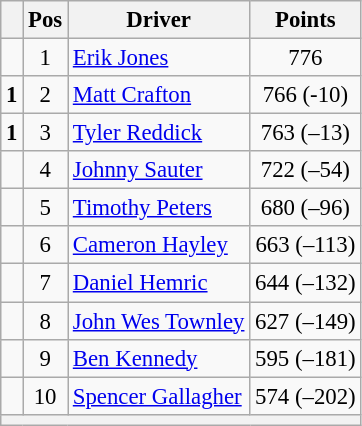<table class="wikitable" style="font-size: 95%;">
<tr>
<th></th>
<th>Pos</th>
<th>Driver</th>
<th>Points</th>
</tr>
<tr>
<td align="left"></td>
<td style="text-align:center;">1</td>
<td><a href='#'>Erik Jones</a></td>
<td style="text-align:center;">776</td>
</tr>
<tr>
<td align="left"> <strong>1</strong></td>
<td style="text-align:center;">2</td>
<td><a href='#'>Matt Crafton</a></td>
<td style="text-align:center;">766 (-10)</td>
</tr>
<tr>
<td align="left"> <strong>1</strong></td>
<td style="text-align:center;">3</td>
<td><a href='#'>Tyler Reddick</a></td>
<td style="text-align:center;">763 (–13)</td>
</tr>
<tr>
<td align="left"></td>
<td style="text-align:center;">4</td>
<td><a href='#'>Johnny Sauter</a></td>
<td style="text-align:center;">722 (–54)</td>
</tr>
<tr>
<td align="left"></td>
<td style="text-align:center;">5</td>
<td><a href='#'>Timothy Peters</a></td>
<td style="text-align:center;">680 (–96)</td>
</tr>
<tr>
<td align="left"></td>
<td style="text-align:center;">6</td>
<td><a href='#'>Cameron Hayley</a></td>
<td style="text-align:center;">663 (–113)</td>
</tr>
<tr>
<td align="left"></td>
<td style="text-align:center;">7</td>
<td><a href='#'>Daniel Hemric</a></td>
<td style="text-align:center;">644 (–132)</td>
</tr>
<tr>
<td align="left"></td>
<td style="text-align:center;">8</td>
<td><a href='#'>John Wes Townley</a></td>
<td style="text-align:center;">627 (–149)</td>
</tr>
<tr>
<td align="left"></td>
<td style="text-align:center;">9</td>
<td><a href='#'>Ben Kennedy</a></td>
<td style="text-align:center;">595 (–181)</td>
</tr>
<tr>
<td align="left"></td>
<td style="text-align:center;">10</td>
<td><a href='#'>Spencer Gallagher</a></td>
<td style="text-align:center;">574 (–202)</td>
</tr>
<tr>
<th colspan="9"></th>
</tr>
</table>
